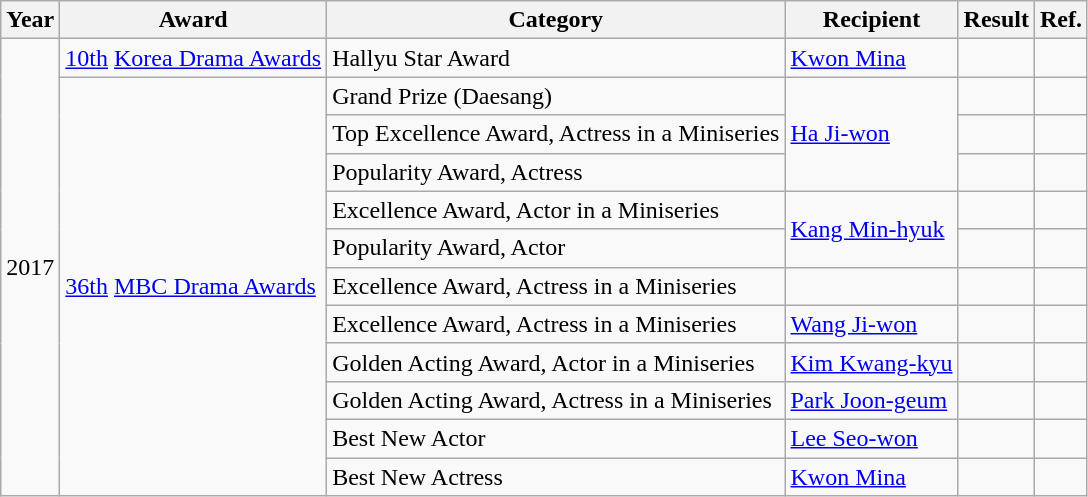<table class="wikitable">
<tr>
<th>Year</th>
<th>Award</th>
<th>Category</th>
<th>Recipient</th>
<th>Result</th>
<th>Ref.</th>
</tr>
<tr>
<td rowspan="12">2017</td>
<td><a href='#'>10th</a> <a href='#'>Korea Drama Awards</a></td>
<td>Hallyu Star Award</td>
<td><a href='#'>Kwon Mina</a></td>
<td></td>
<td></td>
</tr>
<tr>
<td rowspan="11"><a href='#'>36th</a> <a href='#'>MBC Drama Awards</a></td>
<td>Grand Prize (Daesang)</td>
<td rowspan="3"><a href='#'>Ha Ji-won</a></td>
<td></td>
<td></td>
</tr>
<tr>
<td>Top Excellence Award, Actress in a Miniseries</td>
<td></td>
<td></td>
</tr>
<tr>
<td>Popularity Award, Actress</td>
<td></td>
<td></td>
</tr>
<tr>
<td>Excellence Award, Actor in a Miniseries</td>
<td rowspan="2"><a href='#'>Kang Min-hyuk</a></td>
<td></td>
<td></td>
</tr>
<tr>
<td>Popularity Award, Actor</td>
<td></td>
<td></td>
</tr>
<tr>
<td>Excellence Award, Actress in a Miniseries</td>
<td></td>
<td></td>
<td></td>
</tr>
<tr>
<td>Excellence Award, Actress in a Miniseries</td>
<td><a href='#'>Wang Ji-won</a></td>
<td></td>
<td></td>
</tr>
<tr>
<td>Golden Acting Award, Actor in a Miniseries</td>
<td><a href='#'>Kim Kwang-kyu</a></td>
<td></td>
<td></td>
</tr>
<tr>
<td>Golden Acting Award, Actress in a Miniseries</td>
<td><a href='#'>Park Joon-geum</a></td>
<td></td>
<td></td>
</tr>
<tr>
<td>Best New Actor</td>
<td><a href='#'>Lee Seo-won</a></td>
<td></td>
<td></td>
</tr>
<tr>
<td>Best New Actress</td>
<td><a href='#'>Kwon Mina</a></td>
<td></td>
<td></td>
</tr>
</table>
